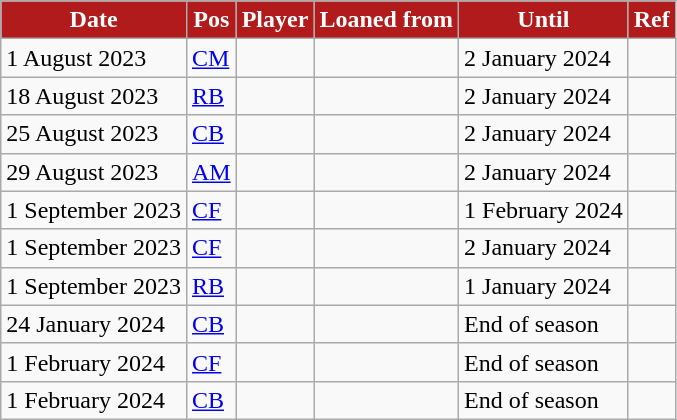<table class="wikitable plainrowheaders sortable">
<tr>
<th style="background:#B11B1B;color:#fff;">Date</th>
<th style="background:#B11B1B;color:#fff;">Pos</th>
<th style="background:#B11B1B;color:#fff;">Player</th>
<th style="background:#B11B1B;color:#fff;">Loaned from</th>
<th style="background:#B11B1B;color:#fff;">Until</th>
<th style="background:#B11B1B;color:#fff;">Ref</th>
</tr>
<tr>
<td>1 August 2023</td>
<td><a href='#'>CM</a></td>
<td></td>
<td></td>
<td>2 January 2024</td>
<td></td>
</tr>
<tr>
<td>18 August 2023</td>
<td><a href='#'>RB</a></td>
<td></td>
<td></td>
<td>2 January 2024</td>
<td></td>
</tr>
<tr>
<td>25 August 2023</td>
<td><a href='#'>CB</a></td>
<td></td>
<td></td>
<td>2 January 2024</td>
<td></td>
</tr>
<tr>
<td>29 August 2023</td>
<td><a href='#'>AM</a></td>
<td></td>
<td></td>
<td>2 January 2024</td>
<td></td>
</tr>
<tr>
<td>1 September 2023</td>
<td><a href='#'>CF</a></td>
<td></td>
<td></td>
<td>1 February 2024</td>
<td></td>
</tr>
<tr>
<td>1 September 2023</td>
<td><a href='#'>CF</a></td>
<td></td>
<td></td>
<td>2 January 2024</td>
<td></td>
</tr>
<tr>
<td>1 September 2023</td>
<td><a href='#'>RB</a></td>
<td></td>
<td></td>
<td>1 January 2024</td>
<td></td>
</tr>
<tr>
<td>24 January 2024</td>
<td><a href='#'>CB</a></td>
<td></td>
<td></td>
<td>End of season</td>
<td></td>
</tr>
<tr>
<td>1 February 2024</td>
<td><a href='#'>CF</a></td>
<td></td>
<td></td>
<td>End of season</td>
<td></td>
</tr>
<tr>
<td>1 February 2024</td>
<td><a href='#'>CB</a></td>
<td></td>
<td></td>
<td>End of season</td>
<td></td>
</tr>
</table>
